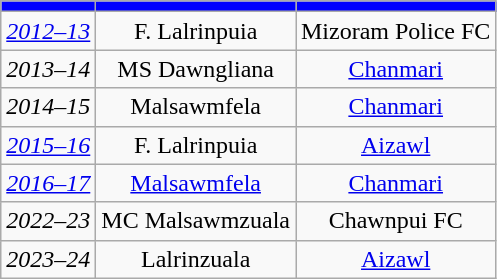<table class="wikitable sortable" style="text-align: center;">
<tr>
<th style="background:#0000FF;"></th>
<th style="background:#0000FF;"></th>
<th style="background:#0000FF;"></th>
</tr>
<tr>
<td><em><a href='#'>2012–13</a></em></td>
<td>F. Lalrinpuia</td>
<td>Mizoram Police FC</td>
</tr>
<tr>
<td><em>2013–14</em></td>
<td>MS Dawngliana</td>
<td><a href='#'>Chanmari</a></td>
</tr>
<tr>
<td><em>2014–15</em></td>
<td>Malsawmfela</td>
<td><a href='#'>Chanmari</a></td>
</tr>
<tr>
<td><em><a href='#'>2015–16</a></em></td>
<td>F. Lalrinpuia</td>
<td><a href='#'>Aizawl</a></td>
</tr>
<tr>
<td><em><a href='#'>2016–17</a></em></td>
<td><a href='#'>Malsawmfela</a></td>
<td><a href='#'>Chanmari</a></td>
</tr>
<tr>
<td><em>2022–23</em></td>
<td>MC Malsawmzuala</td>
<td>Chawnpui FC</td>
</tr>
<tr>
<td><em>2023–24</em></td>
<td>Lalrinzuala</td>
<td><a href='#'>Aizawl</a></td>
</tr>
</table>
